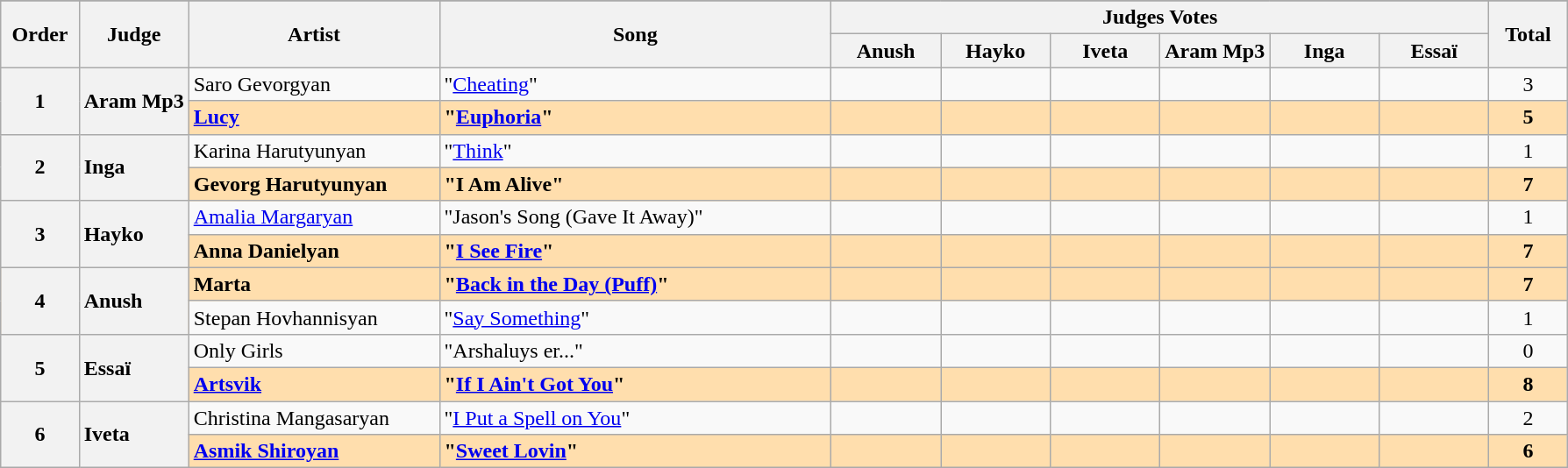<table class="sortable wikitable plainrowheaders" style="margin: 1em auto 1em auto; text-align:center;">
<tr>
</tr>
<tr>
<th scope="col" rowspan="2" style="width:5%;">Order</th>
<th scope="col" rowspan="2" style="width:7%;">Judge</th>
<th scope="col" rowspan="2" style="width:16%;">Artist</th>
<th scope="col" rowspan="2" style="width:25%;">Song</th>
<th colspan="6" style="width:42%;">Judges Votes</th>
<th scope="col" rowspan="2" style="width:5%;">Total</th>
</tr>
<tr>
<th style="width:7%;">Anush</th>
<th style="width:7%;">Hayko</th>
<th style="width:7%;">Iveta</th>
<th style="width:7%;">Aram Mp3</th>
<th style="width:7%;">Inga</th>
<th style="width:7%;">Essaï</th>
</tr>
<tr>
<th scope="row" rowspan="2" style="text-align:center">1</th>
<th scope="row" rowspan="2" style="text-align:left">Aram Mp3</th>
<td style="text-align:left">Saro Gevorgyan</td>
<td style="text-align:left">"<a href='#'>Cheating</a>"</td>
<td></td>
<td></td>
<td></td>
<td>  </td>
<td></td>
<td></td>
<td>3</td>
</tr>
<tr style="background:navajowhite; font-weight:bold">
<td style="text-align:left"><a href='#'>Lucy</a></td>
<td style="text-align:left">"<a href='#'>Euphoria</a>"</td>
<td></td>
<td></td>
<td></td>
<td></td>
<td></td>
<td></td>
<td>5</td>
</tr>
<tr>
<th scope="row" rowspan="2" style="text-align:center">2</th>
<th scope="row" rowspan="2" style="text-align:left">Inga</th>
<td style="text-align:left">Karina Harutyunyan</td>
<td style="text-align:left">"<a href='#'>Think</a>"</td>
<td></td>
<td></td>
<td></td>
<td></td>
<td></td>
<td></td>
<td>1</td>
</tr>
<tr style="background:navajowhite; font-weight:bold">
<td style="text-align:left">Gevorg Harutyunyan</td>
<td style="text-align:left">"I Am Alive"</td>
<td></td>
<td></td>
<td></td>
<td></td>
<td>  </td>
<td></td>
<td>7</td>
</tr>
<tr>
<th scope="row" rowspan="2" style="text-align:center">3</th>
<th scope="row" rowspan="2" style="text-align:left">Hayko</th>
<td style="text-align:left"><a href='#'>Amalia Margaryan</a></td>
<td style="text-align:left">"Jason's Song (Gave It Away)"</td>
<td></td>
<td></td>
<td></td>
<td></td>
<td></td>
<td></td>
<td>1</td>
</tr>
<tr style="background:navajowhite; font-weight:bold">
<td style="text-align:left">Anna Danielyan</td>
<td style="text-align:left">"<a href='#'>I See Fire</a>"</td>
<td></td>
<td>  </td>
<td></td>
<td></td>
<td></td>
<td></td>
<td>7</td>
</tr>
<tr style="background:navajowhite; font-weight:bold">
<th scope="row" rowspan="2" style="text-align:center">4</th>
<th scope="row" rowspan="2" style="text-align:left">Anush</th>
<td style="text-align:left">Marta</td>
<td style="text-align:left">"<a href='#'>Back in the Day (Puff)</a>"</td>
<td>  </td>
<td></td>
<td></td>
<td></td>
<td></td>
<td></td>
<td>7</td>
</tr>
<tr>
<td style="text-align:left">Stepan Hovhannisyan</td>
<td style="text-align:left">"<a href='#'>Say Something</a>"</td>
<td></td>
<td></td>
<td></td>
<td></td>
<td></td>
<td></td>
<td>1</td>
</tr>
<tr>
<th scope="row" rowspan="2" style="text-align:center">5</th>
<th scope="row" rowspan="2" style="text-align:left">Essaï</th>
<td style="text-align:left">Only Girls</td>
<td style="text-align:left">"Arshaluys er..."</td>
<td></td>
<td></td>
<td></td>
<td></td>
<td></td>
<td></td>
<td>0</td>
</tr>
<tr style="background:navajowhite; font-weight:bold">
<td style="text-align:left"><a href='#'>Artsvik</a></td>
<td style="text-align:left">"<a href='#'>If I Ain't Got You</a>"</td>
<td></td>
<td></td>
<td></td>
<td></td>
<td></td>
<td>  </td>
<td>8</td>
</tr>
<tr>
<th scope="row" rowspan="2" style="text-align:center">6</th>
<th scope="row" rowspan="2" style="text-align:left">Iveta</th>
<td style="text-align:left">Christina Mangasaryan</td>
<td style="text-align:left">"<a href='#'>I Put a Spell on You</a>"</td>
<td></td>
<td></td>
<td></td>
<td></td>
<td></td>
<td></td>
<td>2</td>
</tr>
<tr style="background:navajowhite; font-weight:bold">
<td style="text-align:left"><a href='#'>Asmik Shiroyan</a></td>
<td style="text-align:left">"<a href='#'>Sweet Lovin</a>"</td>
<td></td>
<td></td>
<td>  </td>
<td></td>
<td></td>
<td></td>
<td>6</td>
</tr>
</table>
